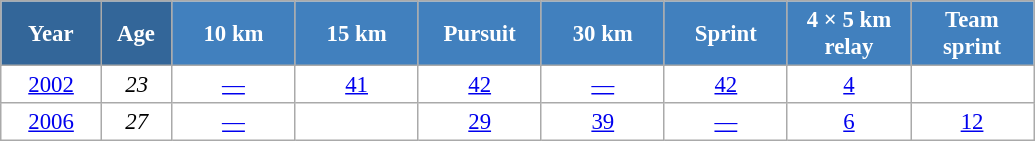<table class="wikitable" style="font-size:95%; text-align:center; border:grey solid 1px; border-collapse:collapse; background:#ffffff;">
<tr>
<th style="background-color:#369; color:white; width:60px;"> Year </th>
<th style="background-color:#369; color:white; width:40px;"> Age </th>
<th style="background-color:#4180be; color:white; width:75px;"> 10 km </th>
<th style="background-color:#4180be; color:white; width:75px;"> 15 km </th>
<th style="background-color:#4180be; color:white; width:75px;"> Pursuit </th>
<th style="background-color:#4180be; color:white; width:75px;"> 30 km </th>
<th style="background-color:#4180be; color:white; width:75px;"> Sprint </th>
<th style="background-color:#4180be; color:white; width:75px;"> 4 × 5 km <br> relay </th>
<th style="background-color:#4180be; color:white; width:75px;"> Team <br> sprint </th>
</tr>
<tr>
<td><a href='#'>2002</a></td>
<td><em>23</em></td>
<td><a href='#'>—</a></td>
<td><a href='#'>41</a></td>
<td><a href='#'>42</a></td>
<td><a href='#'>—</a></td>
<td><a href='#'>42</a></td>
<td><a href='#'>4</a></td>
<td></td>
</tr>
<tr>
<td><a href='#'>2006</a></td>
<td><em>27</em></td>
<td><a href='#'>—</a></td>
<td></td>
<td><a href='#'>29</a></td>
<td><a href='#'>39</a></td>
<td><a href='#'>—</a></td>
<td><a href='#'>6</a></td>
<td><a href='#'>12</a></td>
</tr>
</table>
